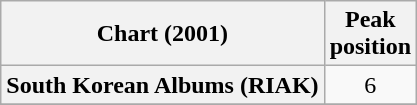<table class="wikitable plainrowheaders" style="text-align:center">
<tr>
<th scope="col">Chart (2001)</th>
<th scope="col">Peak<br>position</th>
</tr>
<tr>
<th scope="row">South Korean Albums (RIAK)</th>
<td>6</td>
</tr>
<tr>
</tr>
</table>
